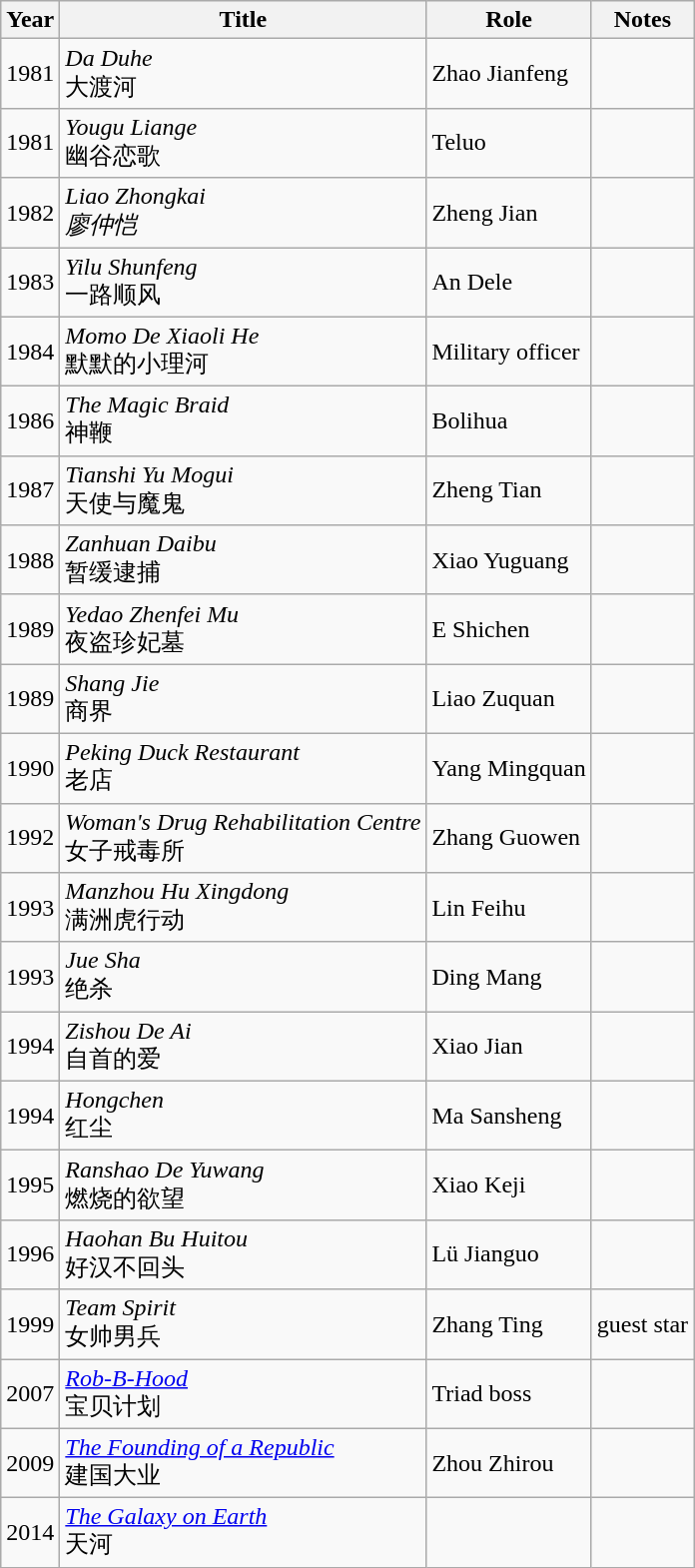<table class="wikitable sortable">
<tr>
<th>Year</th>
<th>Title</th>
<th>Role</th>
<th class="unsortable">Notes</th>
</tr>
<tr>
<td>1981</td>
<td><em>Da Duhe</em><br>大渡河</td>
<td>Zhao Jianfeng</td>
<td></td>
</tr>
<tr>
<td>1981</td>
<td><em>Yougu Liange</em><br>幽谷恋歌</td>
<td>Teluo</td>
<td></td>
</tr>
<tr>
<td>1982</td>
<td><em>Liao Zhongkai<br>廖仲恺</em></td>
<td>Zheng Jian</td>
<td></td>
</tr>
<tr>
<td>1983</td>
<td><em>Yilu Shunfeng</em><br>一路顺风</td>
<td>An Dele</td>
<td></td>
</tr>
<tr>
<td>1984</td>
<td><em>Momo De Xiaoli He</em><br>默默的小理河</td>
<td>Military officer</td>
<td></td>
</tr>
<tr>
<td>1986</td>
<td><em>The Magic Braid</em><br>神鞭</td>
<td>Bolihua</td>
<td></td>
</tr>
<tr>
<td>1987</td>
<td><em>Tianshi Yu Mogui</em><br>天使与魔鬼</td>
<td>Zheng Tian</td>
<td></td>
</tr>
<tr>
<td>1988</td>
<td><em>Zanhuan Daibu</em><br>暂缓逮捕</td>
<td>Xiao Yuguang</td>
<td></td>
</tr>
<tr>
<td>1989</td>
<td><em>Yedao Zhenfei Mu</em><br>夜盗珍妃墓</td>
<td>E Shichen</td>
<td></td>
</tr>
<tr>
<td>1989</td>
<td><em>Shang Jie</em><br>商界</td>
<td>Liao Zuquan</td>
<td></td>
</tr>
<tr>
<td>1990</td>
<td><em>Peking Duck Restaurant</em><br>老店</td>
<td>Yang Mingquan</td>
<td></td>
</tr>
<tr>
<td>1992</td>
<td><em>Woman's Drug Rehabilitation Centre</em><br>女子戒毒所</td>
<td>Zhang Guowen</td>
<td></td>
</tr>
<tr>
<td>1993</td>
<td><em>Manzhou Hu Xingdong</em><br>满洲虎行动</td>
<td>Lin Feihu</td>
<td></td>
</tr>
<tr>
<td>1993</td>
<td><em>Jue Sha</em><br>绝杀</td>
<td>Ding Mang</td>
<td></td>
</tr>
<tr>
<td>1994</td>
<td><em>Zishou De Ai</em><br>自首的爱</td>
<td>Xiao Jian</td>
<td></td>
</tr>
<tr>
<td>1994</td>
<td><em>Hongchen</em><br>红尘</td>
<td>Ma Sansheng</td>
<td></td>
</tr>
<tr>
<td>1995</td>
<td><em>Ranshao De Yuwang</em><br>燃烧的欲望</td>
<td>Xiao Keji</td>
<td></td>
</tr>
<tr>
<td>1996</td>
<td><em>Haohan Bu Huitou</em><br>好汉不回头</td>
<td>Lü Jianguo</td>
<td></td>
</tr>
<tr>
<td>1999</td>
<td><em>Team Spirit</em><br>女帅男兵</td>
<td>Zhang Ting</td>
<td>guest star</td>
</tr>
<tr>
<td>2007</td>
<td><em><a href='#'>Rob-B-Hood</a></em><br>宝贝计划</td>
<td>Triad boss</td>
<td></td>
</tr>
<tr>
<td>2009</td>
<td><em><a href='#'>The Founding of a Republic</a></em><br>建国大业</td>
<td>Zhou Zhirou</td>
<td></td>
</tr>
<tr>
<td>2014</td>
<td><em><a href='#'>The Galaxy on Earth</a></em><br>天河</td>
<td></td>
<td></td>
</tr>
</table>
